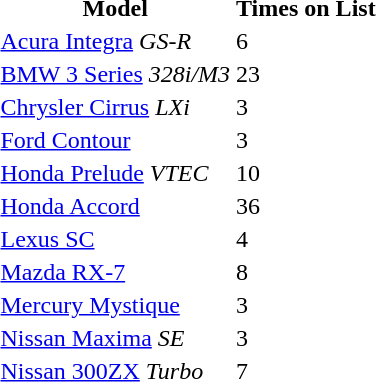<table>
<tr>
<th>Model</th>
<th>Times on List</th>
</tr>
<tr>
<td><a href='#'>Acura Integra</a> <em>GS-R</em></td>
<td>6</td>
</tr>
<tr>
<td><a href='#'>BMW 3 Series</a> <em>328i/M3 </em></td>
<td>23</td>
</tr>
<tr>
<td><a href='#'>Chrysler Cirrus</a> <em>LXi</em></td>
<td>3</td>
</tr>
<tr>
<td><a href='#'>Ford Contour</a></td>
<td>3</td>
</tr>
<tr>
<td><a href='#'>Honda Prelude</a> <em>VTEC</em></td>
<td>10</td>
</tr>
<tr>
<td><a href='#'>Honda Accord</a></td>
<td>36</td>
</tr>
<tr>
<td><a href='#'>Lexus SC</a></td>
<td>4</td>
</tr>
<tr>
<td><a href='#'>Mazda RX-7</a></td>
<td>8</td>
</tr>
<tr>
<td><a href='#'>Mercury Mystique</a></td>
<td>3</td>
</tr>
<tr>
<td><a href='#'>Nissan Maxima</a> <em>SE</em></td>
<td>3</td>
</tr>
<tr>
<td><a href='#'>Nissan 300ZX</a> <em>Turbo</em></td>
<td>7</td>
</tr>
</table>
